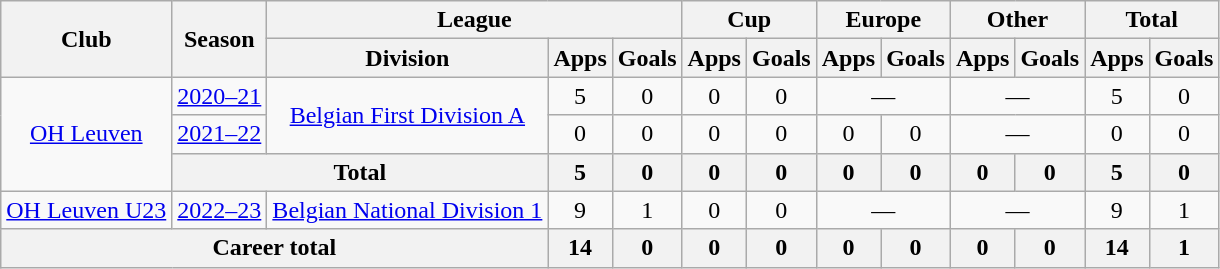<table class="wikitable" style="text-align:center">
<tr>
<th rowspan=2>Club</th>
<th rowspan=2>Season</th>
<th colspan=3>League</th>
<th colspan=2>Cup</th>
<th colspan=2>Europe</th>
<th colspan=2>Other</th>
<th colspan=2>Total</th>
</tr>
<tr>
<th>Division</th>
<th>Apps</th>
<th>Goals</th>
<th>Apps</th>
<th>Goals</th>
<th>Apps</th>
<th>Goals</th>
<th>Apps</th>
<th>Goals</th>
<th>Apps</th>
<th>Goals</th>
</tr>
<tr>
<td rowspan="3"><a href='#'>OH Leuven</a></td>
<td><a href='#'>2020–21</a></td>
<td rowspan="2"><a href='#'>Belgian First Division A</a></td>
<td>5</td>
<td>0</td>
<td>0</td>
<td>0</td>
<td colspan="2">—</td>
<td colspan="2">—</td>
<td>5</td>
<td>0</td>
</tr>
<tr>
<td><a href='#'>2021–22</a></td>
<td>0</td>
<td>0</td>
<td>0</td>
<td>0</td>
<td>0</td>
<td>0</td>
<td colspan="2">—</td>
<td>0</td>
<td>0</td>
</tr>
<tr>
<th colspan="2">Total</th>
<th>5</th>
<th>0</th>
<th>0</th>
<th>0</th>
<th>0</th>
<th>0</th>
<th>0</th>
<th>0</th>
<th>5</th>
<th>0</th>
</tr>
<tr>
<td rowspan="1"><a href='#'>OH Leuven U23</a></td>
<td><a href='#'>2022–23</a></td>
<td rowspan="1"><a href='#'>Belgian National Division 1</a></td>
<td>9</td>
<td>1</td>
<td>0</td>
<td>0</td>
<td colspan="2">—</td>
<td colspan="2">—</td>
<td>9</td>
<td>1</td>
</tr>
<tr>
<th colspan="3">Career total</th>
<th>14</th>
<th>0</th>
<th>0</th>
<th>0</th>
<th>0</th>
<th>0</th>
<th>0</th>
<th>0</th>
<th>14</th>
<th>1</th>
</tr>
</table>
